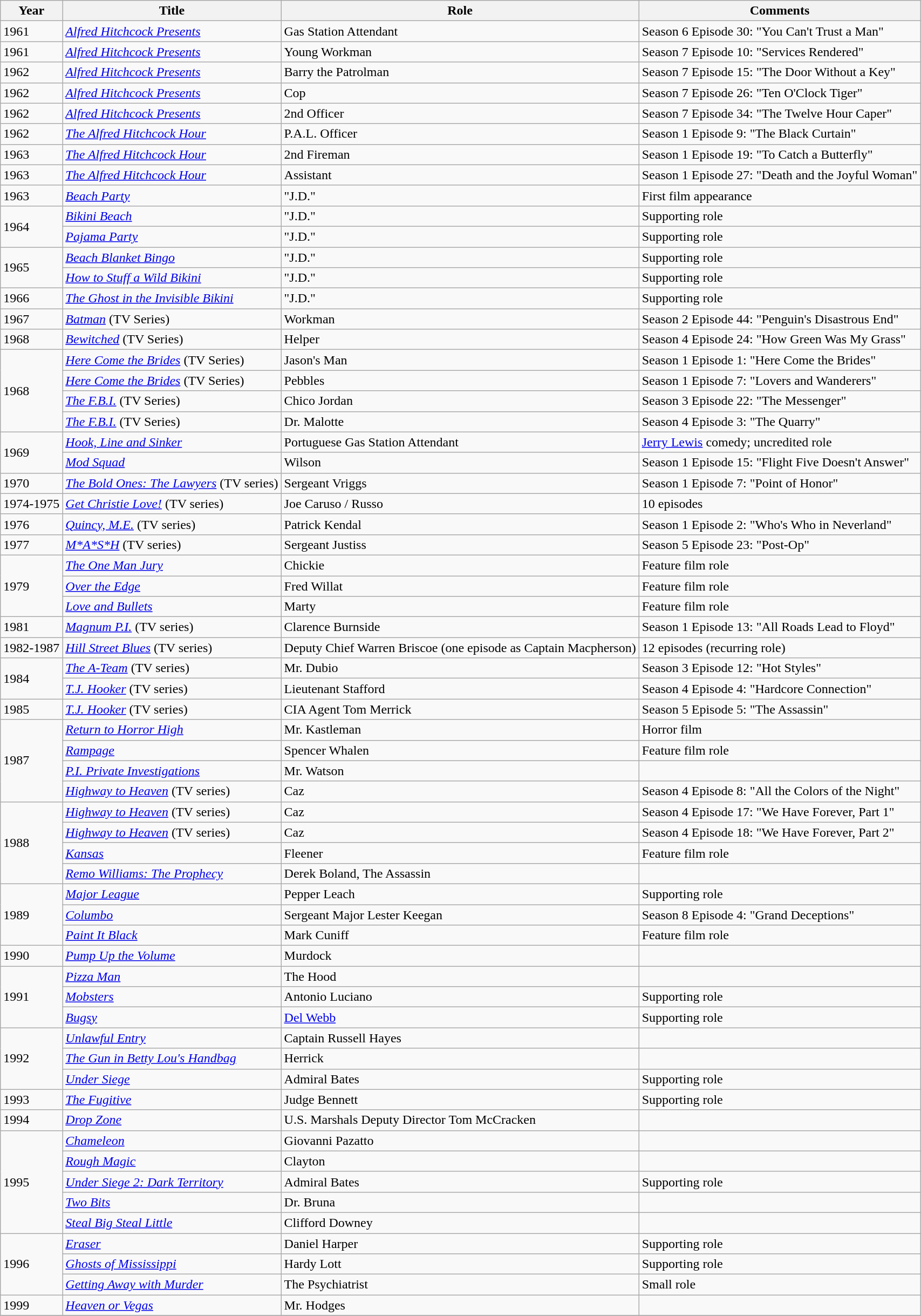<table class="wikitable sortable">
<tr align="center">
<th>Year</th>
<th>Title</th>
<th>Role</th>
<th>Comments</th>
</tr>
<tr>
<td>1961</td>
<td><em><a href='#'>Alfred Hitchcock Presents</a></em></td>
<td>Gas Station Attendant</td>
<td>Season 6 Episode 30: "You Can't Trust a Man"</td>
</tr>
<tr>
<td>1961</td>
<td><em><a href='#'>Alfred Hitchcock Presents</a></em></td>
<td>Young Workman</td>
<td>Season 7 Episode 10: "Services Rendered"</td>
</tr>
<tr>
<td>1962</td>
<td><em><a href='#'>Alfred Hitchcock Presents</a></em></td>
<td>Barry the Patrolman</td>
<td>Season 7 Episode 15: "The Door Without a Key"</td>
</tr>
<tr>
<td>1962</td>
<td><em><a href='#'>Alfred Hitchcock Presents</a></em></td>
<td>Cop</td>
<td>Season 7 Episode 26: "Ten O'Clock Tiger"</td>
</tr>
<tr>
<td>1962</td>
<td><em><a href='#'>Alfred Hitchcock Presents</a></em></td>
<td>2nd Officer</td>
<td>Season 7 Episode 34: "The Twelve Hour Caper"</td>
</tr>
<tr>
<td>1962</td>
<td><em><a href='#'>The Alfred Hitchcock Hour</a></em></td>
<td>P.A.L. Officer</td>
<td>Season 1 Episode 9: "The Black Curtain"</td>
</tr>
<tr>
<td>1963</td>
<td><em><a href='#'>The Alfred Hitchcock Hour</a></em></td>
<td>2nd Fireman</td>
<td>Season 1 Episode 19: "To Catch a Butterfly"</td>
</tr>
<tr>
<td>1963</td>
<td><em><a href='#'>The Alfred Hitchcock Hour</a></em></td>
<td>Assistant</td>
<td>Season 1 Episode 27: "Death and the Joyful Woman"</td>
</tr>
<tr>
<td>1963</td>
<td><em><a href='#'>Beach Party</a></em></td>
<td>"J.D."</td>
<td>First film appearance</td>
</tr>
<tr>
<td rowspan=2>1964</td>
<td><em><a href='#'>Bikini Beach</a></em></td>
<td>"J.D."</td>
<td>Supporting role</td>
</tr>
<tr>
<td><em><a href='#'>Pajama Party</a></em></td>
<td>"J.D."</td>
<td>Supporting role</td>
</tr>
<tr>
<td rowspan=2>1965</td>
<td><em><a href='#'>Beach Blanket Bingo</a></em></td>
<td>"J.D."</td>
<td>Supporting role</td>
</tr>
<tr>
<td><em><a href='#'>How to Stuff a Wild Bikini</a></em></td>
<td>"J.D."</td>
<td>Supporting role</td>
</tr>
<tr>
<td>1966</td>
<td><em><a href='#'>The Ghost in the Invisible Bikini</a></em></td>
<td>"J.D."</td>
<td>Supporting role</td>
</tr>
<tr>
<td>1967</td>
<td><em><a href='#'>Batman</a></em> (TV Series)</td>
<td>Workman</td>
<td>Season 2 Episode 44: "Penguin's Disastrous End"</td>
</tr>
<tr>
<td>1968</td>
<td><em><a href='#'>Bewitched</a></em> (TV Series)</td>
<td>Helper</td>
<td>Season 4 Episode 24: "How Green Was My Grass"</td>
</tr>
<tr>
<td rowspan=4>1968</td>
<td><em><a href='#'>Here Come the Brides</a></em> (TV Series)</td>
<td>Jason's Man</td>
<td>Season 1 Episode 1: "Here Come the Brides"</td>
</tr>
<tr>
<td><em><a href='#'>Here Come the Brides</a></em> (TV Series)</td>
<td>Pebbles</td>
<td>Season 1 Episode 7: "Lovers and Wanderers"</td>
</tr>
<tr>
<td><em><a href='#'>The F.B.I.</a></em> (TV Series)</td>
<td>Chico Jordan</td>
<td>Season 3 Episode 22: "The Messenger"</td>
</tr>
<tr>
<td><em><a href='#'>The F.B.I.</a></em> (TV Series)</td>
<td>Dr. Malotte</td>
<td>Season 4 Episode 3: "The Quarry"</td>
</tr>
<tr>
<td rowspan=2>1969</td>
<td><em><a href='#'>Hook, Line and Sinker</a></em></td>
<td>Portuguese Gas Station Attendant</td>
<td><a href='#'>Jerry Lewis</a> comedy; uncredited role</td>
</tr>
<tr>
<td><em><a href='#'>Mod Squad</a></em></td>
<td>Wilson</td>
<td>Season 1 Episode 15: "Flight Five Doesn't Answer"</td>
</tr>
<tr>
<td>1970</td>
<td><em><a href='#'>The Bold Ones: The Lawyers</a></em> (TV series)</td>
<td>Sergeant Vriggs</td>
<td>Season 1 Episode 7: "Point of Honor"</td>
</tr>
<tr>
<td>1974-1975</td>
<td><em><a href='#'>Get Christie Love!</a></em> (TV series)</td>
<td>Joe Caruso / Russo</td>
<td>10 episodes</td>
</tr>
<tr>
<td>1976</td>
<td><em><a href='#'>Quincy, M.E.</a></em> (TV series)</td>
<td>Patrick Kendal</td>
<td>Season 1 Episode 2: "Who's Who in Neverland"</td>
</tr>
<tr>
<td>1977</td>
<td><em><a href='#'>M*A*S*H</a></em> (TV series)</td>
<td>Sergeant Justiss</td>
<td>Season 5 Episode 23: "Post-Op"</td>
</tr>
<tr>
<td rowspan=3>1979</td>
<td><em><a href='#'>The One Man Jury</a></em></td>
<td>Chickie</td>
<td>Feature film role</td>
</tr>
<tr>
<td><em><a href='#'>Over the Edge</a></em></td>
<td>Fred Willat</td>
<td>Feature film role</td>
</tr>
<tr>
<td><em><a href='#'>Love and Bullets</a></em></td>
<td>Marty</td>
<td>Feature film role</td>
</tr>
<tr>
<td>1981</td>
<td><em><a href='#'>Magnum P.I.</a></em> (TV series)</td>
<td>Clarence Burnside</td>
<td>Season 1 Episode 13: "All Roads Lead to Floyd"</td>
</tr>
<tr>
<td>1982-1987</td>
<td><em><a href='#'>Hill Street Blues</a></em> (TV series)</td>
<td>Deputy Chief Warren Briscoe (one episode as Captain Macpherson)</td>
<td>12 episodes (recurring role)</td>
</tr>
<tr>
<td rowspan=2>1984</td>
<td><em><a href='#'>The A-Team</a></em> (TV series)</td>
<td>Mr. Dubio</td>
<td>Season 3 Episode 12: "Hot Styles"</td>
</tr>
<tr>
<td><em><a href='#'>T.J. Hooker</a></em> (TV series)</td>
<td>Lieutenant Stafford</td>
<td>Season 4 Episode 4: "Hardcore Connection"</td>
</tr>
<tr>
<td>1985</td>
<td><em><a href='#'>T.J. Hooker</a></em> (TV series)</td>
<td>CIA Agent Tom Merrick</td>
<td>Season 5 Episode 5: "The Assassin"</td>
</tr>
<tr>
<td rowspan=4>1987</td>
<td><em><a href='#'>Return to Horror High</a></em></td>
<td>Mr. Kastleman</td>
<td>Horror film</td>
</tr>
<tr>
<td><em><a href='#'>Rampage</a></em></td>
<td>Spencer Whalen</td>
<td>Feature film role</td>
</tr>
<tr>
<td><em><a href='#'>P.I. Private Investigations</a></em></td>
<td>Mr. Watson</td>
<td></td>
</tr>
<tr>
<td><em><a href='#'>Highway to Heaven</a></em> (TV series)</td>
<td>Caz</td>
<td>Season 4 Episode 8: "All the Colors of the Night"</td>
</tr>
<tr>
<td rowspan=4>1988</td>
<td><em><a href='#'>Highway to Heaven</a></em> (TV series)</td>
<td>Caz</td>
<td>Season 4 Episode 17: "We Have Forever, Part 1"</td>
</tr>
<tr>
<td><em><a href='#'>Highway to Heaven</a></em> (TV series)</td>
<td>Caz</td>
<td>Season 4 Episode 18: "We Have Forever, Part 2"</td>
</tr>
<tr>
<td><em><a href='#'>Kansas</a></em></td>
<td>Fleener</td>
<td>Feature film role</td>
</tr>
<tr>
<td><em><a href='#'>Remo Williams: The Prophecy</a></em></td>
<td>Derek Boland, The Assassin</td>
<td></td>
</tr>
<tr>
<td rowspan=3>1989</td>
<td><em><a href='#'>Major League</a></em></td>
<td>Pepper Leach</td>
<td>Supporting role</td>
</tr>
<tr>
<td><em><a href='#'>Columbo</a></em></td>
<td>Sergeant Major Lester Keegan</td>
<td>Season 8 Episode 4: "Grand Deceptions"</td>
</tr>
<tr>
<td><em><a href='#'>Paint It Black</a></em></td>
<td>Mark Cuniff</td>
<td>Feature film role</td>
</tr>
<tr>
<td>1990</td>
<td><em><a href='#'>Pump Up the Volume</a></em></td>
<td>Murdock</td>
<td></td>
</tr>
<tr>
<td rowspan=3>1991</td>
<td><em><a href='#'>Pizza Man</a></em></td>
<td>The Hood</td>
<td></td>
</tr>
<tr>
<td><em><a href='#'>Mobsters</a></em></td>
<td>Antonio Luciano</td>
<td>Supporting role</td>
</tr>
<tr>
<td><em><a href='#'>Bugsy</a></em></td>
<td><a href='#'>Del Webb</a></td>
<td>Supporting role</td>
</tr>
<tr>
<td rowspan=3>1992</td>
<td><em><a href='#'>Unlawful Entry</a></em></td>
<td>Captain Russell Hayes</td>
<td></td>
</tr>
<tr>
<td><em><a href='#'>The Gun in Betty Lou's Handbag</a></em></td>
<td>Herrick</td>
<td></td>
</tr>
<tr>
<td><em><a href='#'>Under Siege</a></em></td>
<td>Admiral Bates</td>
<td>Supporting role</td>
</tr>
<tr>
<td>1993</td>
<td><em><a href='#'>The Fugitive</a></em></td>
<td>Judge Bennett</td>
<td>Supporting role</td>
</tr>
<tr>
<td>1994</td>
<td><em><a href='#'>Drop Zone</a></em></td>
<td>U.S. Marshals Deputy Director Tom McCracken</td>
<td></td>
</tr>
<tr>
<td rowspan=5>1995</td>
<td><em><a href='#'>Chameleon</a></em></td>
<td>Giovanni Pazatto</td>
<td></td>
</tr>
<tr>
<td><em><a href='#'>Rough Magic</a></em></td>
<td>Clayton</td>
<td></td>
</tr>
<tr>
<td><em><a href='#'>Under Siege 2: Dark Territory</a></em></td>
<td>Admiral Bates</td>
<td>Supporting role</td>
</tr>
<tr>
<td><em><a href='#'>Two Bits</a></em></td>
<td>Dr. Bruna</td>
<td></td>
</tr>
<tr>
<td><em><a href='#'>Steal Big Steal Little</a></em></td>
<td>Clifford Downey</td>
<td></td>
</tr>
<tr>
<td rowspan=3>1996</td>
<td><em><a href='#'>Eraser</a></em></td>
<td>Daniel Harper</td>
<td>Supporting role</td>
</tr>
<tr>
<td><em><a href='#'>Ghosts of Mississippi</a></em></td>
<td>Hardy Lott</td>
<td>Supporting role</td>
</tr>
<tr>
<td><em><a href='#'>Getting Away with Murder</a></em></td>
<td>The Psychiatrist</td>
<td>Small role</td>
</tr>
<tr>
<td>1999</td>
<td><em><a href='#'>Heaven or Vegas</a></em></td>
<td>Mr. Hodges</td>
<td></td>
</tr>
<tr>
</tr>
</table>
